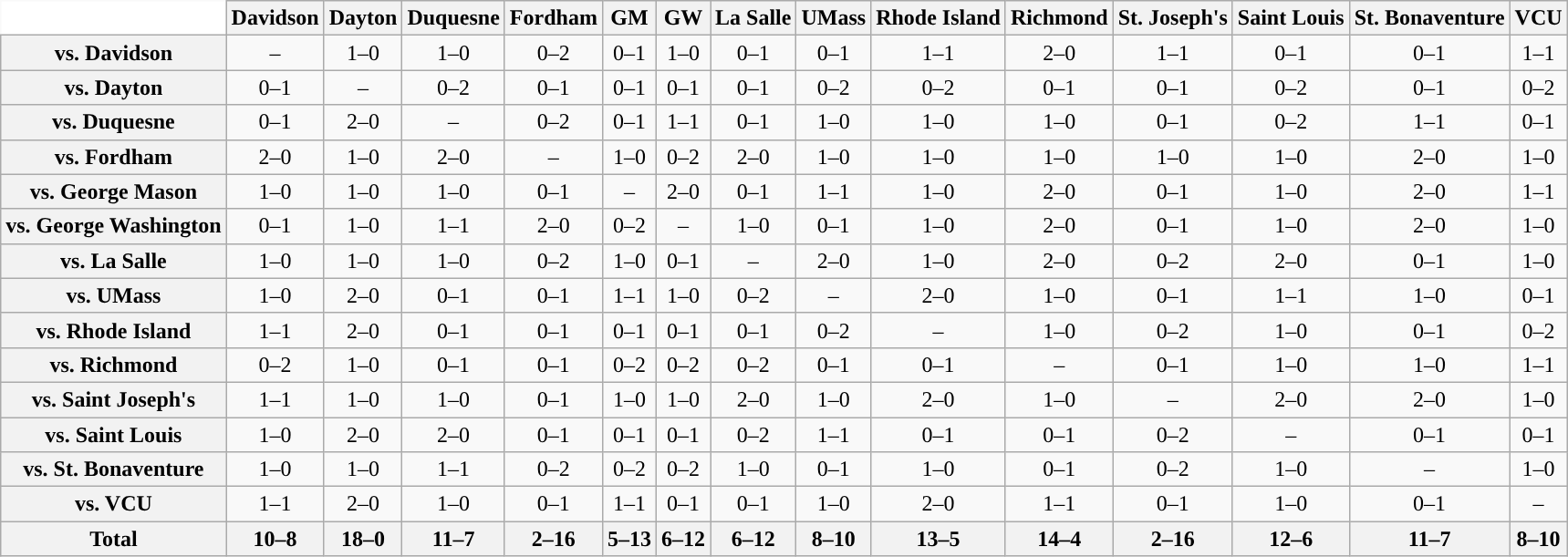<table class="wikitable" style="white-space:nowrap;font-size:100%;">
<tr>
<th colspan=1 style="background:white; border-top-style:hidden; border-left-style:hidden;"   width=75> </th>
<th style=>Davidson</th>
<th style="background:#">Dayton</th>
<th style=>Duquesne</th>
<th style=>Fordham</th>
<th style=>GM</th>
<th style=>GW</th>
<th style=>La Salle</th>
<th style=>UMass</th>
<th style=>Rhode Island</th>
<th style=>Richmond</th>
<th style=>St. Joseph's</th>
<th style=>Saint Louis</th>
<th style=>St. Bonaventure</th>
<th style=>VCU</th>
</tr>
<tr style="text-align:center;">
<th>vs. Davidson</th>
<td>–</td>
<td>1–0</td>
<td>1–0</td>
<td>0–2</td>
<td>0–1</td>
<td>1–0</td>
<td>0–1</td>
<td>0–1</td>
<td>1–1</td>
<td>2–0</td>
<td>1–1</td>
<td>0–1</td>
<td>0–1</td>
<td>1–1</td>
</tr>
<tr style="text-align:center;">
<th>vs. Dayton</th>
<td>0–1</td>
<td>–</td>
<td>0–2</td>
<td>0–1</td>
<td>0–1</td>
<td>0–1</td>
<td>0–1</td>
<td>0–2</td>
<td>0–2</td>
<td>0–1</td>
<td>0–1</td>
<td>0–2</td>
<td>0–1</td>
<td>0–2</td>
</tr>
<tr style="text-align:center;">
<th>vs. Duquesne</th>
<td>0–1</td>
<td>2–0</td>
<td>–</td>
<td>0–2</td>
<td>0–1</td>
<td>1–1</td>
<td>0–1</td>
<td>1–0</td>
<td>1–0</td>
<td>1–0</td>
<td>0–1</td>
<td>0–2</td>
<td>1–1</td>
<td>0–1</td>
</tr>
<tr style="text-align:center;">
<th>vs. Fordham</th>
<td>2–0</td>
<td>1–0</td>
<td>2–0</td>
<td>–</td>
<td>1–0</td>
<td>0–2</td>
<td>2–0</td>
<td>1–0</td>
<td>1–0</td>
<td>1–0</td>
<td>1–0</td>
<td>1–0</td>
<td>2–0</td>
<td>1–0</td>
</tr>
<tr style="text-align:center;">
<th>vs. George Mason</th>
<td>1–0</td>
<td>1–0</td>
<td>1–0</td>
<td>0–1</td>
<td>–</td>
<td>2–0</td>
<td>0–1</td>
<td>1–1</td>
<td>1–0</td>
<td>2–0</td>
<td>0–1</td>
<td>1–0</td>
<td>2–0</td>
<td>1–1</td>
</tr>
<tr style="text-align:center;">
<th>vs. George Washington</th>
<td>0–1</td>
<td>1–0</td>
<td>1–1</td>
<td>2–0</td>
<td>0–2</td>
<td>–</td>
<td>1–0</td>
<td>0–1</td>
<td>1–0</td>
<td>2–0</td>
<td>0–1</td>
<td>1–0</td>
<td>2–0</td>
<td>1–0</td>
</tr>
<tr style="text-align:center;">
<th>vs. La Salle</th>
<td>1–0</td>
<td>1–0</td>
<td>1–0</td>
<td>0–2</td>
<td>1–0</td>
<td>0–1</td>
<td>–</td>
<td>2–0</td>
<td>1–0</td>
<td>2–0</td>
<td>0–2</td>
<td>2–0</td>
<td>0–1</td>
<td>1–0</td>
</tr>
<tr style="text-align:center;">
<th>vs. UMass</th>
<td>1–0</td>
<td>2–0</td>
<td>0–1</td>
<td>0–1</td>
<td>1–1</td>
<td>1–0</td>
<td>0–2</td>
<td>–</td>
<td>2–0</td>
<td>1–0</td>
<td>0–1</td>
<td>1–1</td>
<td>1–0</td>
<td>0–1</td>
</tr>
<tr style="text-align:center;">
<th>vs. Rhode Island</th>
<td>1–1</td>
<td>2–0</td>
<td>0–1</td>
<td>0–1</td>
<td>0–1</td>
<td>0–1</td>
<td>0–1</td>
<td>0–2</td>
<td>–</td>
<td>1–0</td>
<td>0–2</td>
<td>1–0</td>
<td>0–1</td>
<td>0–2</td>
</tr>
<tr style="text-align:center;">
<th>vs. Richmond</th>
<td>0–2</td>
<td>1–0</td>
<td>0–1</td>
<td>0–1</td>
<td>0–2</td>
<td>0–2</td>
<td>0–2</td>
<td>0–1</td>
<td>0–1</td>
<td>–</td>
<td>0–1</td>
<td>1–0</td>
<td>1–0</td>
<td>1–1</td>
</tr>
<tr style="text-align:center;">
<th>vs. Saint Joseph's</th>
<td>1–1</td>
<td>1–0</td>
<td>1–0</td>
<td>0–1</td>
<td>1–0</td>
<td>1–0</td>
<td>2–0</td>
<td>1–0</td>
<td>2–0</td>
<td>1–0</td>
<td>–</td>
<td>2–0</td>
<td>2–0</td>
<td>1–0</td>
</tr>
<tr style="text-align:center;">
<th>vs. Saint Louis</th>
<td>1–0</td>
<td>2–0</td>
<td>2–0</td>
<td>0–1</td>
<td>0–1</td>
<td>0–1</td>
<td>0–2</td>
<td>1–1</td>
<td>0–1</td>
<td>0–1</td>
<td>0–2</td>
<td>–</td>
<td>0–1</td>
<td>0–1</td>
</tr>
<tr style="text-align:center;">
<th>vs. St. Bonaventure</th>
<td>1–0</td>
<td>1–0</td>
<td>1–1</td>
<td>0–2</td>
<td>0–2</td>
<td>0–2</td>
<td>1–0</td>
<td>0–1</td>
<td>1–0</td>
<td>0–1</td>
<td>0–2</td>
<td>1–0</td>
<td>–</td>
<td>1–0</td>
</tr>
<tr style="text-align:center;">
<th>vs. VCU</th>
<td>1–1</td>
<td>2–0</td>
<td>1–0</td>
<td>0–1</td>
<td>1–1</td>
<td>0–1</td>
<td>0–1</td>
<td>1–0</td>
<td>2–0</td>
<td>1–1</td>
<td>0–1</td>
<td>1–0</td>
<td>0–1</td>
<td>–<br></td>
</tr>
<tr style="text-align:center;">
<th>Total</th>
<th>10–8</th>
<th>18–0</th>
<th>11–7</th>
<th>2–16</th>
<th>5–13</th>
<th>6–12</th>
<th>6–12</th>
<th>8–10</th>
<th>13–5</th>
<th>14–4</th>
<th>2–16</th>
<th>12–6</th>
<th>11–7</th>
<th>8–10</th>
</tr>
</table>
